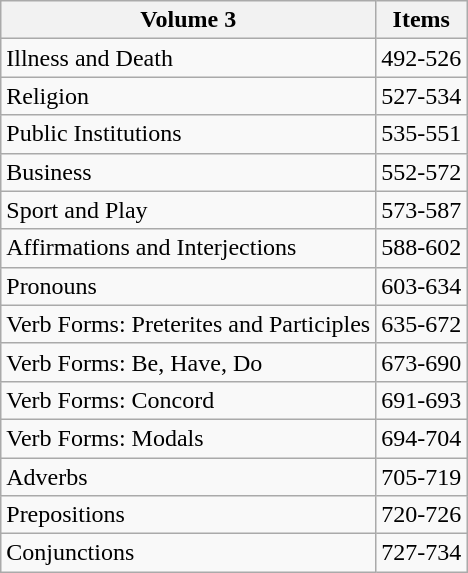<table class="wikitable">
<tr>
<th>Volume 3</th>
<th>Items</th>
</tr>
<tr>
<td>Illness and Death</td>
<td>492-526</td>
</tr>
<tr>
<td>Religion</td>
<td>527-534</td>
</tr>
<tr>
<td>Public Institutions</td>
<td>535-551</td>
</tr>
<tr>
<td>Business</td>
<td>552-572</td>
</tr>
<tr>
<td>Sport and Play</td>
<td>573-587</td>
</tr>
<tr>
<td>Affirmations and Interjections</td>
<td>588-602</td>
</tr>
<tr>
<td>Pronouns</td>
<td>603-634</td>
</tr>
<tr>
<td>Verb Forms: Preterites and Participles</td>
<td>635-672</td>
</tr>
<tr>
<td>Verb Forms: Be, Have, Do</td>
<td>673-690</td>
</tr>
<tr>
<td>Verb Forms: Concord</td>
<td>691-693</td>
</tr>
<tr>
<td>Verb Forms: Modals</td>
<td>694-704</td>
</tr>
<tr>
<td>Adverbs</td>
<td>705-719</td>
</tr>
<tr>
<td>Prepositions</td>
<td>720-726</td>
</tr>
<tr>
<td>Conjunctions</td>
<td>727-734</td>
</tr>
</table>
